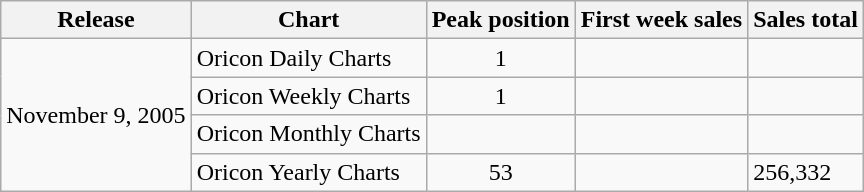<table class="wikitable">
<tr>
<th>Release</th>
<th>Chart</th>
<th>Peak position</th>
<th>First week sales</th>
<th>Sales total</th>
</tr>
<tr>
<td rowspan="4">November 9, 2005</td>
<td>Oricon Daily Charts</td>
<td align="center">1</td>
<td></td>
<td></td>
</tr>
<tr>
<td>Oricon Weekly Charts</td>
<td align="center">1</td>
<td></td>
<td></td>
</tr>
<tr>
<td align="left">Oricon Monthly Charts</td>
<td align="center"></td>
<td></td>
<td></td>
</tr>
<tr>
<td>Oricon Yearly Charts</td>
<td align="center">53</td>
<td></td>
<td>256,332</td>
</tr>
</table>
